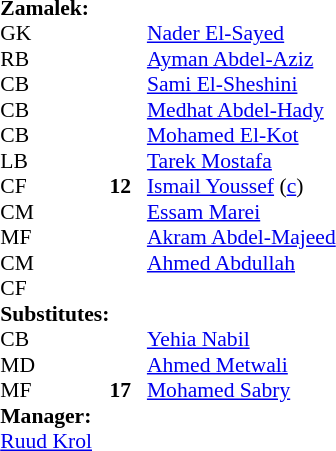<table style="font-size: 90%" cellspacing="0" cellpadding="0" align=center>
<tr>
<td colspan=4><strong>Zamalek:</strong></td>
</tr>
<tr>
<th width=25></th>
<th width=25></th>
</tr>
<tr>
<td>GK</td>
<td><strong> </strong></td>
<td> <a href='#'>Nader El-Sayed</a></td>
</tr>
<tr>
<td>RB</td>
<td><strong> </strong></td>
<td> <a href='#'>Ayman Abdel-Aziz</a></td>
</tr>
<tr>
<td>CB</td>
<td><strong> </strong></td>
<td> <a href='#'>Sami El-Sheshini</a></td>
<td></td>
<td></td>
</tr>
<tr>
<td>CB</td>
<td><strong> </strong></td>
<td> <a href='#'>Medhat Abdel-Hady</a></td>
</tr>
<tr>
<td>CB</td>
<td><strong> </strong></td>
<td> <a href='#'>Mohamed El-Kot</a></td>
</tr>
<tr>
<td>LB</td>
<td><strong> </strong></td>
<td> <a href='#'>Tarek Mostafa</a></td>
</tr>
<tr>
<td>CF</td>
<td><strong>12</strong></td>
<td> <a href='#'>Ismail Youssef</a> (<a href='#'>c</a>)</td>
</tr>
<tr>
<td>CM</td>
<td><strong> </strong></td>
<td> <a href='#'>Essam Marei</a></td>
<td></td>
<td></td>
</tr>
<tr>
<td>MF</td>
<td><strong> </strong></td>
<td> <a href='#'>Akram Abdel-Majeed</a></td>
<td></td>
<td></td>
</tr>
<tr>
<td>CM</td>
<td><strong> </strong></td>
<td> <a href='#'>Ahmed Abdullah</a></td>
</tr>
<tr>
<td>CF</td>
<td><strong> </strong></td>
<td></td>
</tr>
<tr>
<td colspan=><strong>Substitutes:</strong></td>
</tr>
<tr>
<td>CB</td>
<td><strong> </strong></td>
<td> <a href='#'>Yehia Nabil</a></td>
<td></td>
<td></td>
</tr>
<tr>
<td>MD</td>
<td><strong> </strong></td>
<td> <a href='#'>Ahmed Metwali</a></td>
<td></td>
<td></td>
</tr>
<tr>
<td>MF</td>
<td><strong>17</strong></td>
<td> <a href='#'>Mohamed Sabry</a></td>
<td></td>
<td></td>
</tr>
<tr>
<td colspan=3><strong>Manager:</strong></td>
</tr>
<tr>
<td colspan=4> <a href='#'>Ruud Krol</a></td>
</tr>
</table>
